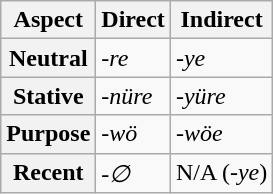<table class="wikitable">
<tr>
<th>Aspect</th>
<th>Direct</th>
<th>Indirect</th>
</tr>
<tr>
<th>Neutral</th>
<td>-<em>re</em></td>
<td>-<em>ye</em></td>
</tr>
<tr>
<th>Stative</th>
<td><em>-nüre</em></td>
<td>-<em>yüre</em></td>
</tr>
<tr>
<th>Purpose</th>
<td><em>-wö</em></td>
<td>-<em>wöe</em></td>
</tr>
<tr>
<th>Recent</th>
<td><em>-∅</em></td>
<td>N/A (<em>-ye</em>)</td>
</tr>
</table>
